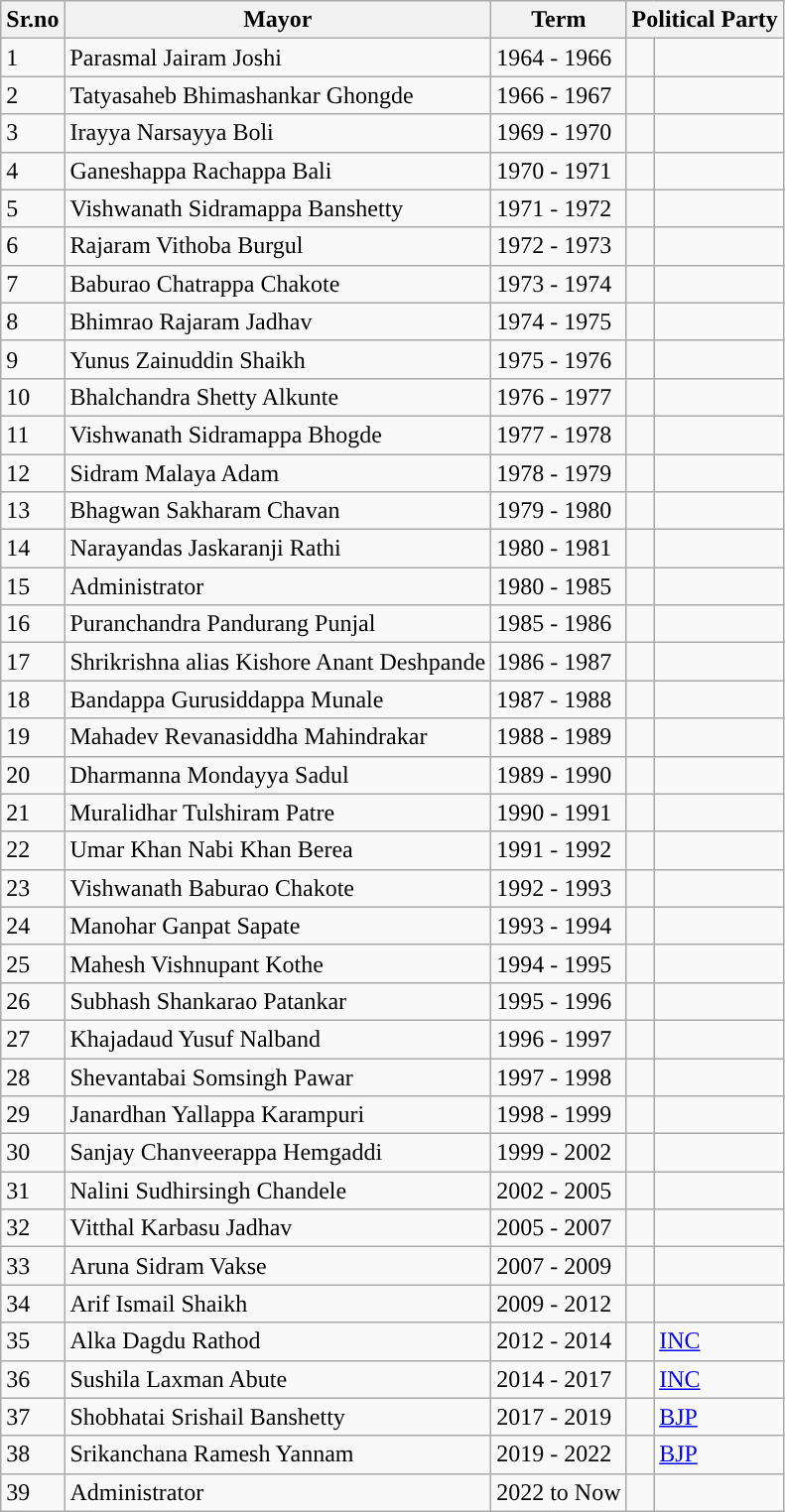<table class="wikitable">
<tr>
<th>Sr.no</th>
<th>Mayor</th>
<th>Term</th>
<th colspan="2">Political Party</th>
</tr>
<tr>
<td>1</td>
<td>Parasmal Jairam Joshi</td>
<td>1964 - 1966</td>
<td></td>
<td></td>
</tr>
<tr>
<td>2</td>
<td>Tatyasaheb Bhimashankar Ghongde</td>
<td>1966 - 1967</td>
<td></td>
<td></td>
</tr>
<tr>
<td>3</td>
<td>Irayya Narsayya Boli</td>
<td>1969 - 1970</td>
<td></td>
<td></td>
</tr>
<tr>
<td>4</td>
<td>Ganeshappa Rachappa Bali</td>
<td>1970 - 1971</td>
<td></td>
<td></td>
</tr>
<tr>
<td>5</td>
<td>Vishwanath Sidramappa Banshetty</td>
<td>1971 - 1972</td>
<td></td>
<td></td>
</tr>
<tr Namdeorao Ramkrishna Mate>
<td>6</td>
<td>Rajaram Vithoba Burgul</td>
<td>1972 - 1973</td>
<td></td>
<td></td>
</tr>
<tr>
<td>7</td>
<td Bhai Vaidya>Baburao Chatrappa Chakote</td>
<td>1973 -  1974</td>
<td></td>
<td></td>
</tr>
<tr>
<td>8</td>
<td>Bhimrao Rajaram Jadhav</td>
<td>1974 - 1975</td>
<td></td>
<td></td>
</tr>
<tr>
<td>9</td>
<td>Yunus Zainuddin Shaikh</td>
<td>1975 - 1976</td>
<td></td>
<td></td>
</tr>
<tr>
<td>10</td>
<td>Bhalchandra Shetty Alkunte</td>
<td>1976 - 1977</td>
<td></td>
<td></td>
</tr>
<tr>
<td>11</td>
<td>Vishwanath Sidramappa Bhogde</td>
<td>1977 - 1978</td>
<td></td>
<td></td>
</tr>
<tr>
<td>12</td>
<td>Sidram Malaya Adam</td>
<td>1978 - 1979</td>
<td></td>
<td></td>
</tr>
<tr>
<td>13</td>
<td>Bhagwan Sakharam Chavan</td>
<td>1979 - 1980</td>
<td></td>
<td></td>
</tr>
<tr>
<td>14</td>
<td>Narayandas Jaskaranji Rathi</td>
<td>1980 - 1981</td>
<td></td>
<td></td>
</tr>
<tr>
<td>15</td>
<td>Administrator</td>
<td>1980 - 1985</td>
<td></td>
<td></td>
</tr>
<tr>
<td>16</td>
<td>Puranchandra Pandurang Punjal</td>
<td>1985 - 1986</td>
<td></td>
<td></td>
</tr>
<tr>
<td>17</td>
<td>Shrikrishna alias Kishore Anant Deshpande</td>
<td>1986 - 1987</td>
<td></td>
<td></td>
</tr>
<tr>
<td>18</td>
<td>Bandappa Gurusiddappa Munale</td>
<td>1987 - 1988</td>
<td></td>
<td></td>
</tr>
<tr>
<td>19</td>
<td>Mahadev Revanasiddha Mahindrakar</td>
<td>1988 - 1989</td>
<td></td>
<td></td>
</tr>
<tr>
<td>20</td>
<td>Dharmanna Mondayya Sadul</td>
<td>1989 - 1990</td>
<td></td>
<td></td>
</tr>
<tr>
<td>21</td>
<td>Muralidhar Tulshiram Patre</td>
<td>1990 - 1991</td>
<td></td>
<td></td>
</tr>
<tr>
<td>22</td>
<td>Umar Khan Nabi Khan Berea</td>
<td>1991 - 1992</td>
<td></td>
<td></td>
</tr>
<tr>
<td>23</td>
<td>Vishwanath Baburao Chakote</td>
<td>1992 - 1993</td>
<td></td>
<td></td>
</tr>
<tr>
<td>24</td>
<td>Manohar Ganpat Sapate</td>
<td>1993 - 1994</td>
<td></td>
<td></td>
</tr>
<tr>
<td>25</td>
<td>Mahesh Vishnupant Kothe</td>
<td>1994 - 1995</td>
<td></td>
<td></td>
</tr>
<tr>
<td>26</td>
<td>Subhash Shankarao Patankar</td>
<td>1995 - 1996</td>
<td></td>
<td></td>
</tr>
<tr>
<td>27</td>
<td>Khajadaud Yusuf Nalband</td>
<td>1996 - 1997</td>
<td></td>
<td></td>
</tr>
<tr>
<td>28</td>
<td>Shevantabai Somsingh Pawar</td>
<td>1997 - 1998</td>
<td></td>
<td></td>
</tr>
<tr>
<td>29</td>
<td>Janardhan Yallappa Karampuri</td>
<td>1998 - 1999</td>
<td></td>
<td></td>
</tr>
<tr>
<td>30</td>
<td>Sanjay Chanveerappa Hemgaddi</td>
<td>1999 - 2002</td>
<td></td>
<td></td>
</tr>
<tr>
<td>31</td>
<td>Nalini Sudhirsingh Chandele</td>
<td>2002 - 2005</td>
<td></td>
<td></td>
</tr>
<tr>
<td>32</td>
<td>Vitthal Karbasu Jadhav</td>
<td>2005 - 2007</td>
<td></td>
<td></td>
</tr>
<tr>
<td>33</td>
<td>Aruna Sidram Vakse</td>
<td>2007 - 2009</td>
<td></td>
<td></td>
</tr>
<tr>
<td>34</td>
<td>Arif Ismail Shaikh</td>
<td>2009 -  2012</td>
<td></td>
<td></td>
</tr>
<tr>
<td>35</td>
<td>Alka Dagdu Rathod</td>
<td>2012 - 2014</td>
<td style="background-color: "></td>
<td><a href='#'>INC</a></td>
</tr>
<tr>
<td>36</td>
<td>Sushila Laxman Abute</td>
<td>2014 - 2017</td>
<td style="background-color: "></td>
<td><a href='#'>INC</a></td>
</tr>
<tr>
<td>37</td>
<td>Shobhatai Srishail Banshetty</td>
<td>2017 - 2019</td>
<td style="background-color: "></td>
<td><a href='#'>BJP</a></td>
</tr>
<tr>
<td>38</td>
<td>Srikanchana Ramesh Yannam</td>
<td>2019 - 2022</td>
<td style="background-color: "></td>
<td><a href='#'>BJP</a></td>
</tr>
<tr>
<td>39</td>
<td>Administrator</td>
<td>2022 to Now</td>
<td></td>
<td></td>
</tr>
</table>
